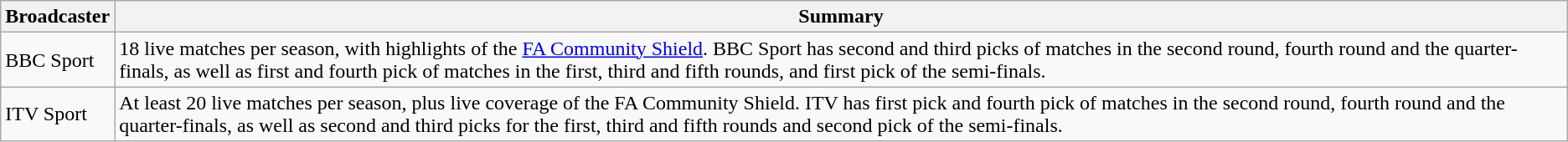<table class="wikitable">
<tr>
<th>Broadcaster</th>
<th>Summary</th>
</tr>
<tr>
<td>BBC Sport</td>
<td>18 live matches per season, with highlights of the <a href='#'>FA Community Shield</a>. BBC Sport has second and third picks of matches in the second round, fourth round and the quarter-finals, as well as first and fourth pick of matches in the first, third and fifth rounds, and first pick of the semi-finals.</td>
</tr>
<tr>
<td>ITV Sport</td>
<td>At least 20 live matches per season, plus live coverage of the FA Community Shield. ITV has first pick and fourth pick of matches in the second round, fourth round and the quarter-finals, as well as second and third picks for the first, third and fifth rounds and second pick of the semi-finals.</td>
</tr>
</table>
